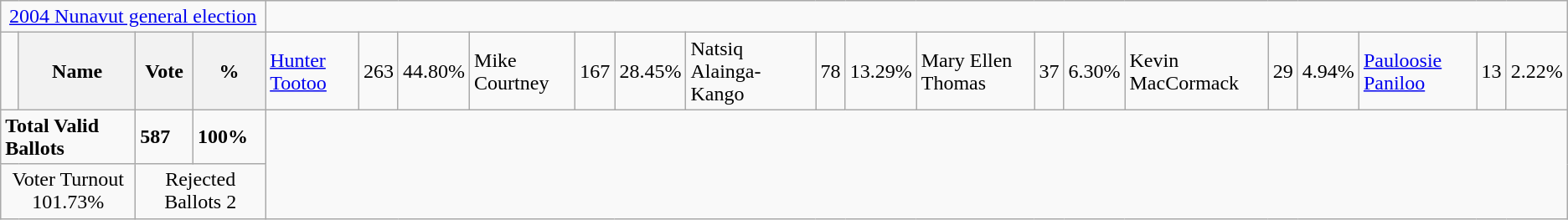<table class="wikitable">
<tr>
<td colspan=4 align=center><a href='#'>2004 Nunavut general election</a></td>
</tr>
<tr>
<td></td>
<th><strong>Name </strong></th>
<th><strong>Vote</strong></th>
<th><strong>%</strong><br></th>
<td><a href='#'>Hunter Tootoo</a></td>
<td>263</td>
<td>44.80%<br></td>
<td>Mike Courtney</td>
<td>167</td>
<td>28.45%<br></td>
<td>Natsiq Alainga-Kango</td>
<td>78</td>
<td>13.29%<br></td>
<td>Mary Ellen Thomas</td>
<td>37</td>
<td>6.30%<br></td>
<td>Kevin MacCormack</td>
<td>29</td>
<td>4.94%<br></td>
<td><a href='#'>Pauloosie Paniloo</a></td>
<td>13</td>
<td>2.22%</td>
</tr>
<tr>
<td colspan=2><strong>Total Valid Ballots</strong></td>
<td><strong>587</strong></td>
<td><strong>100%</strong></td>
</tr>
<tr>
<td colspan=2 align=center>Voter Turnout 101.73%</td>
<td colspan=2 align=center>Rejected Ballots 2</td>
</tr>
</table>
